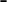<table>
<tr>
<td valign="top"><br>-</td>
</tr>
</table>
